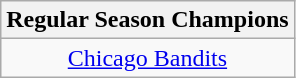<table class="wikitable" style="text-align:center">
<tr>
<th>Regular Season Champions</th>
</tr>
<tr>
<td><a href='#'>Chicago Bandits</a></td>
</tr>
</table>
